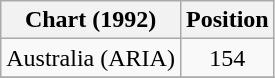<table class="wikitable sortable">
<tr>
<th>Chart (1992)</th>
<th>Position</th>
</tr>
<tr>
<td>Australia (ARIA)</td>
<td align="center">154</td>
</tr>
<tr>
</tr>
</table>
